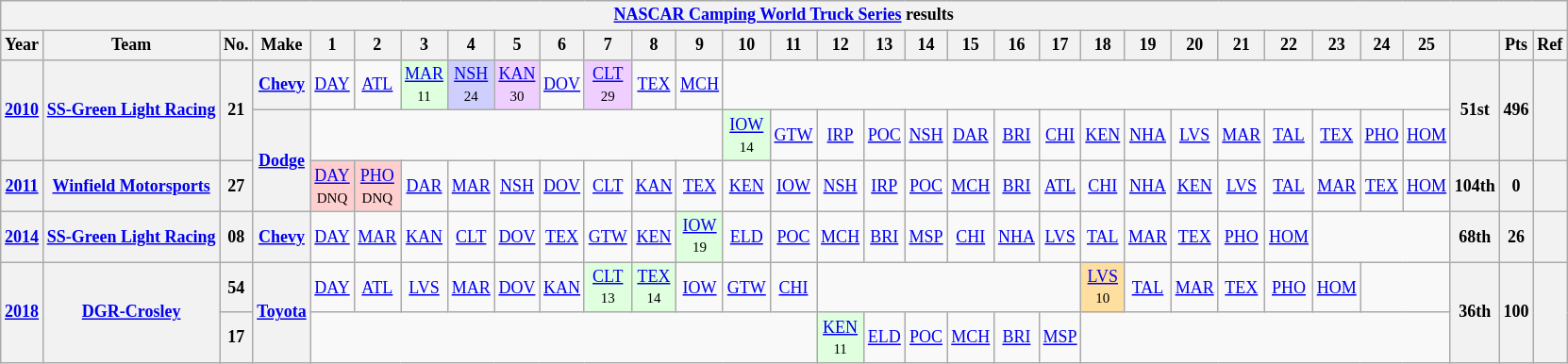<table class="wikitable" style="text-align:center; font-size:75%">
<tr>
<th colspan=34><a href='#'>NASCAR Camping World Truck Series</a> results</th>
</tr>
<tr>
<th>Year</th>
<th>Team</th>
<th>No.</th>
<th>Make</th>
<th>1</th>
<th>2</th>
<th>3</th>
<th>4</th>
<th>5</th>
<th>6</th>
<th>7</th>
<th>8</th>
<th>9</th>
<th>10</th>
<th>11</th>
<th>12</th>
<th>13</th>
<th>14</th>
<th>15</th>
<th>16</th>
<th>17</th>
<th>18</th>
<th>19</th>
<th>20</th>
<th>21</th>
<th>22</th>
<th>23</th>
<th>24</th>
<th>25</th>
<th></th>
<th>Pts</th>
<th>Ref</th>
</tr>
<tr>
<th rowspan=2><a href='#'>2010</a></th>
<th rowspan=2><a href='#'>SS-Green Light Racing</a></th>
<th rowspan=2>21</th>
<th><a href='#'>Chevy</a></th>
<td><a href='#'>DAY</a></td>
<td><a href='#'>ATL</a></td>
<td style="background:#DFFFDF;"><a href='#'>MAR</a><br><small>11</small></td>
<td style="background:#CFCFFF;"><a href='#'>NSH</a><br><small>24</small></td>
<td style="background:#EFCFFF;"><a href='#'>KAN</a><br><small>30</small></td>
<td><a href='#'>DOV</a></td>
<td style="background:#EFCFFF;"><a href='#'>CLT</a><br><small>29</small></td>
<td><a href='#'>TEX</a></td>
<td><a href='#'>MCH</a></td>
<td colspan=16></td>
<th rowspan=2>51st</th>
<th rowspan=2>496</th>
<th rowspan=2></th>
</tr>
<tr>
<th rowspan=2><a href='#'>Dodge</a></th>
<td colspan=9></td>
<td style="background:#DFFFDF;"><a href='#'>IOW</a><br><small>14</small></td>
<td><a href='#'>GTW</a></td>
<td><a href='#'>IRP</a></td>
<td><a href='#'>POC</a></td>
<td><a href='#'>NSH</a></td>
<td><a href='#'>DAR</a></td>
<td><a href='#'>BRI</a></td>
<td><a href='#'>CHI</a></td>
<td><a href='#'>KEN</a></td>
<td><a href='#'>NHA</a></td>
<td><a href='#'>LVS</a></td>
<td><a href='#'>MAR</a></td>
<td><a href='#'>TAL</a></td>
<td><a href='#'>TEX</a></td>
<td><a href='#'>PHO</a></td>
<td><a href='#'>HOM</a></td>
</tr>
<tr>
<th><a href='#'>2011</a></th>
<th><a href='#'>Winfield Motorsports</a></th>
<th>27</th>
<td style="background:#FFCFCF;"><a href='#'>DAY</a><br><small>DNQ</small></td>
<td style="background:#FFCFCF;"><a href='#'>PHO</a><br><small>DNQ</small></td>
<td><a href='#'>DAR</a></td>
<td><a href='#'>MAR</a></td>
<td><a href='#'>NSH</a></td>
<td><a href='#'>DOV</a></td>
<td><a href='#'>CLT</a></td>
<td><a href='#'>KAN</a></td>
<td><a href='#'>TEX</a></td>
<td><a href='#'>KEN</a></td>
<td><a href='#'>IOW</a></td>
<td><a href='#'>NSH</a></td>
<td><a href='#'>IRP</a></td>
<td><a href='#'>POC</a></td>
<td><a href='#'>MCH</a></td>
<td><a href='#'>BRI</a></td>
<td><a href='#'>ATL</a></td>
<td><a href='#'>CHI</a></td>
<td><a href='#'>NHA</a></td>
<td><a href='#'>KEN</a></td>
<td><a href='#'>LVS</a></td>
<td><a href='#'>TAL</a></td>
<td><a href='#'>MAR</a></td>
<td><a href='#'>TEX</a></td>
<td><a href='#'>HOM</a></td>
<th>104th</th>
<th>0</th>
<th></th>
</tr>
<tr>
<th><a href='#'>2014</a></th>
<th><a href='#'>SS-Green Light Racing</a></th>
<th>08</th>
<th><a href='#'>Chevy</a></th>
<td><a href='#'>DAY</a></td>
<td><a href='#'>MAR</a></td>
<td><a href='#'>KAN</a></td>
<td><a href='#'>CLT</a></td>
<td><a href='#'>DOV</a></td>
<td><a href='#'>TEX</a></td>
<td><a href='#'>GTW</a></td>
<td><a href='#'>KEN</a></td>
<td style="background:#DFFFDF;"><a href='#'>IOW</a><br><small>19</small></td>
<td><a href='#'>ELD</a></td>
<td><a href='#'>POC</a></td>
<td><a href='#'>MCH</a></td>
<td><a href='#'>BRI</a></td>
<td><a href='#'>MSP</a></td>
<td><a href='#'>CHI</a></td>
<td><a href='#'>NHA</a></td>
<td><a href='#'>LVS</a></td>
<td><a href='#'>TAL</a></td>
<td><a href='#'>MAR</a></td>
<td><a href='#'>TEX</a></td>
<td><a href='#'>PHO</a></td>
<td><a href='#'>HOM</a></td>
<td colspan=3></td>
<th>68th</th>
<th>26</th>
<th></th>
</tr>
<tr>
<th rowspan=2><a href='#'>2018</a></th>
<th rowspan=2><a href='#'>DGR-Crosley</a></th>
<th>54</th>
<th rowspan=2><a href='#'>Toyota</a></th>
<td><a href='#'>DAY</a></td>
<td><a href='#'>ATL</a></td>
<td><a href='#'>LVS</a></td>
<td><a href='#'>MAR</a></td>
<td><a href='#'>DOV</a></td>
<td><a href='#'>KAN</a></td>
<td style="background:#DFFFDF;"><a href='#'>CLT</a><br><small>13</small></td>
<td style="background:#DFFFDF;"><a href='#'>TEX</a><br><small>14</small></td>
<td><a href='#'>IOW</a></td>
<td><a href='#'>GTW</a></td>
<td><a href='#'>CHI</a></td>
<td colspan=6></td>
<td style="background:#FFDF9F;"><a href='#'>LVS</a><br><small>10</small></td>
<td><a href='#'>TAL</a></td>
<td><a href='#'>MAR</a></td>
<td><a href='#'>TEX</a></td>
<td><a href='#'>PHO</a></td>
<td><a href='#'>HOM</a></td>
<td colspan=2></td>
<th rowspan=2>36th</th>
<th rowspan=2>100</th>
<th rowspan=2></th>
</tr>
<tr>
<th>17</th>
<td colspan=11></td>
<td style="background:#DFFFDF;"><a href='#'>KEN</a><br><small>11</small></td>
<td><a href='#'>ELD</a></td>
<td><a href='#'>POC</a></td>
<td><a href='#'>MCH</a></td>
<td><a href='#'>BRI</a></td>
<td><a href='#'>MSP</a></td>
<td colspan=8></td>
</tr>
</table>
